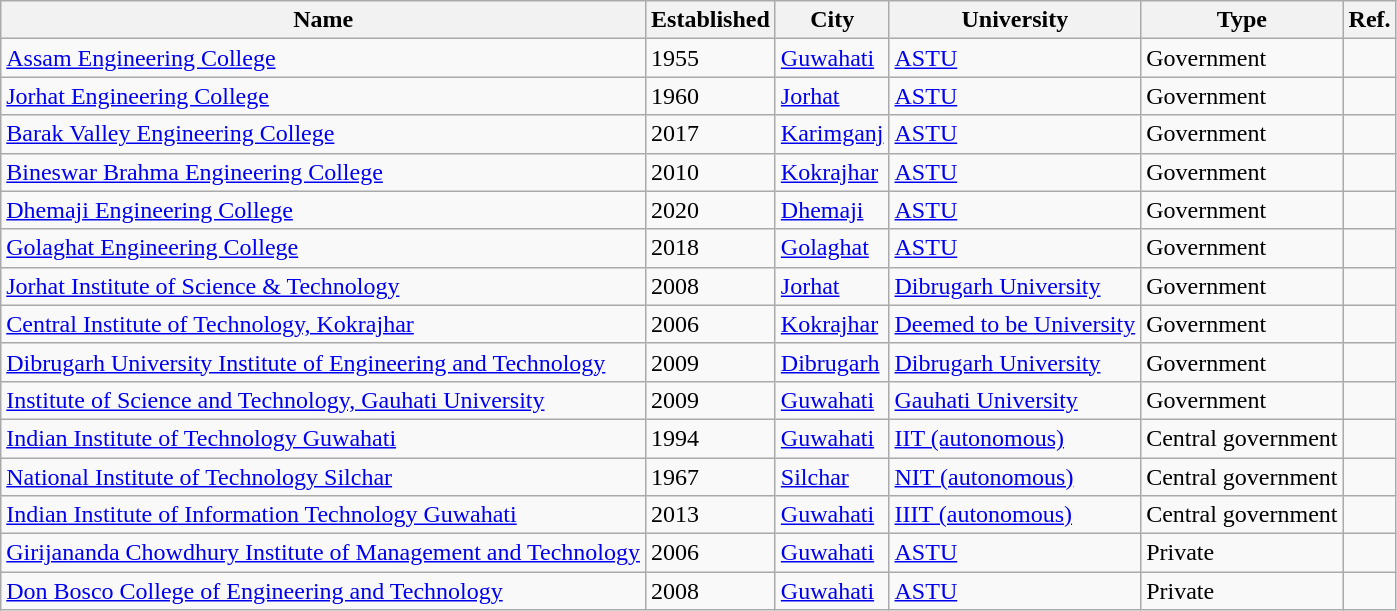<table class="wikitable sortable">
<tr>
<th>Name</th>
<th>Established</th>
<th>City</th>
<th>University</th>
<th>Type</th>
<th>Ref.</th>
</tr>
<tr>
<td><a href='#'>Assam Engineering College</a></td>
<td>1955</td>
<td><a href='#'>Guwahati</a></td>
<td><a href='#'>ASTU</a></td>
<td>Government</td>
<td></td>
</tr>
<tr>
<td><a href='#'>Jorhat Engineering College</a></td>
<td>1960</td>
<td><a href='#'>Jorhat</a></td>
<td><a href='#'>ASTU</a></td>
<td>Government</td>
<td></td>
</tr>
<tr>
<td><a href='#'>Barak Valley Engineering College</a></td>
<td>2017</td>
<td><a href='#'>Karimganj</a></td>
<td><a href='#'>ASTU</a></td>
<td>Government</td>
<td></td>
</tr>
<tr>
<td><a href='#'>Bineswar Brahma Engineering College</a></td>
<td>2010</td>
<td><a href='#'>Kokrajhar</a></td>
<td><a href='#'>ASTU</a></td>
<td>Government</td>
<td></td>
</tr>
<tr>
<td><a href='#'>Dhemaji Engineering College</a></td>
<td>2020</td>
<td><a href='#'>Dhemaji</a></td>
<td><a href='#'>ASTU</a></td>
<td>Government</td>
<td></td>
</tr>
<tr>
<td><a href='#'>Golaghat Engineering College</a></td>
<td>2018</td>
<td><a href='#'>Golaghat</a></td>
<td><a href='#'>ASTU</a></td>
<td>Government</td>
<td></td>
</tr>
<tr>
<td><a href='#'>Jorhat Institute of Science & Technology</a></td>
<td>2008</td>
<td><a href='#'>Jorhat</a></td>
<td><a href='#'>Dibrugarh University</a></td>
<td>Government</td>
<td></td>
</tr>
<tr>
<td><a href='#'>Central Institute of Technology, Kokrajhar</a></td>
<td>2006</td>
<td><a href='#'>Kokrajhar</a></td>
<td><a href='#'>Deemed to be University</a></td>
<td>Government</td>
<td></td>
</tr>
<tr>
<td><a href='#'>Dibrugarh University Institute of Engineering and Technology</a></td>
<td>2009</td>
<td><a href='#'>Dibrugarh</a></td>
<td><a href='#'>Dibrugarh University</a></td>
<td>Government</td>
<td></td>
</tr>
<tr>
<td><a href='#'>Institute of Science and Technology, Gauhati University</a></td>
<td>2009</td>
<td><a href='#'>Guwahati</a></td>
<td><a href='#'>Gauhati University</a></td>
<td>Government</td>
<td></td>
</tr>
<tr>
<td><a href='#'>Indian Institute of Technology Guwahati</a></td>
<td>1994</td>
<td><a href='#'>Guwahati</a></td>
<td><a href='#'>IIT (autonomous)</a></td>
<td>Central government</td>
<td></td>
</tr>
<tr>
<td><a href='#'>National Institute of Technology Silchar</a></td>
<td>1967</td>
<td><a href='#'>Silchar</a></td>
<td><a href='#'>NIT (autonomous)</a></td>
<td>Central government</td>
<td></td>
</tr>
<tr>
<td><a href='#'>Indian Institute of Information Technology Guwahati</a></td>
<td>2013</td>
<td><a href='#'>Guwahati</a></td>
<td><a href='#'>IIIT (autonomous)</a></td>
<td>Central government</td>
<td></td>
</tr>
<tr>
<td><a href='#'>Girijananda Chowdhury Institute of Management and Technology</a></td>
<td>2006</td>
<td><a href='#'>Guwahati</a></td>
<td><a href='#'>ASTU</a></td>
<td>Private</td>
<td></td>
</tr>
<tr>
<td><a href='#'>Don Bosco College of Engineering and Technology</a></td>
<td>2008</td>
<td><a href='#'>Guwahati</a></td>
<td><a href='#'>ASTU</a></td>
<td>Private</td>
<td></td>
</tr>
</table>
